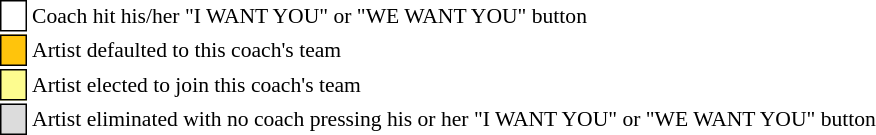<table class="toccolours" style="font-size: 90%; white-space: nowrap;">
<tr>
<td style="background:white; border:1px solid black;"> <strong></strong> </td>
<td>Coach hit his/her "I WANT YOU" or "WE WANT YOU" button</td>
</tr>
<tr>
<td style="background:#ffc40c; border:1px solid black;">    </td>
<td>Artist defaulted to this coach's team</td>
</tr>
<tr>
<td style="background:#fdfc8f; border:1px solid black;">    </td>
<td style="padding-right: 8px">Artist elected to join this coach's team</td>
</tr>
<tr>
<td style="background:#dcdcdc; border:1px solid black;">    </td>
<td>Artist eliminated with no coach pressing his or her "I WANT YOU" or "WE WANT YOU" button</td>
</tr>
</table>
